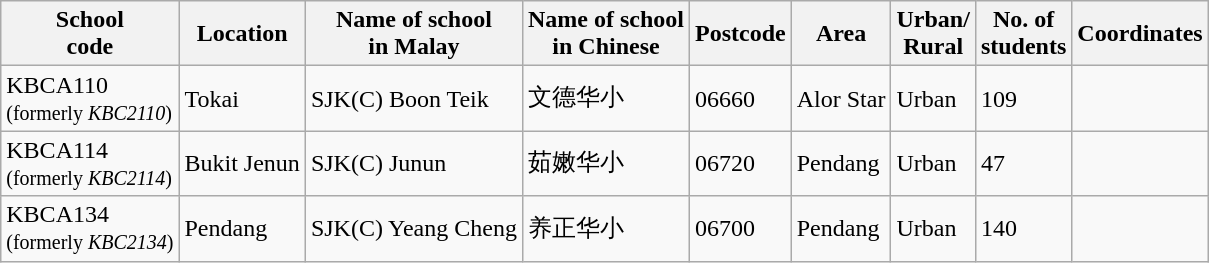<table class="wikitable sortable">
<tr>
<th>School<br>code</th>
<th>Location</th>
<th>Name of school<br>in Malay</th>
<th>Name of school<br>in Chinese</th>
<th>Postcode</th>
<th>Area</th>
<th>Urban/<br>Rural</th>
<th>No. of<br>students</th>
<th>Coordinates</th>
</tr>
<tr>
<td>KBCA110<br><small>(formerly <em>KBC2110</em>)</small></td>
<td>Tokai</td>
<td>SJK(C) Boon Teik</td>
<td>文德华小</td>
<td>06660</td>
<td>Alor Star</td>
<td>Urban</td>
<td>109</td>
<td></td>
</tr>
<tr>
<td>KBCA114<br><small>(formerly <em>KBC2114</em>)</small></td>
<td>Bukit Jenun</td>
<td>SJK(C) Junun</td>
<td>茹嫩华小</td>
<td>06720</td>
<td>Pendang</td>
<td>Urban</td>
<td>47</td>
<td></td>
</tr>
<tr>
<td>KBCA134<br><small>(formerly <em>KBC2134</em>)</small></td>
<td>Pendang</td>
<td>SJK(C) Yeang Cheng</td>
<td>养正华小</td>
<td>06700</td>
<td>Pendang</td>
<td>Urban</td>
<td>140</td>
<td></td>
</tr>
</table>
